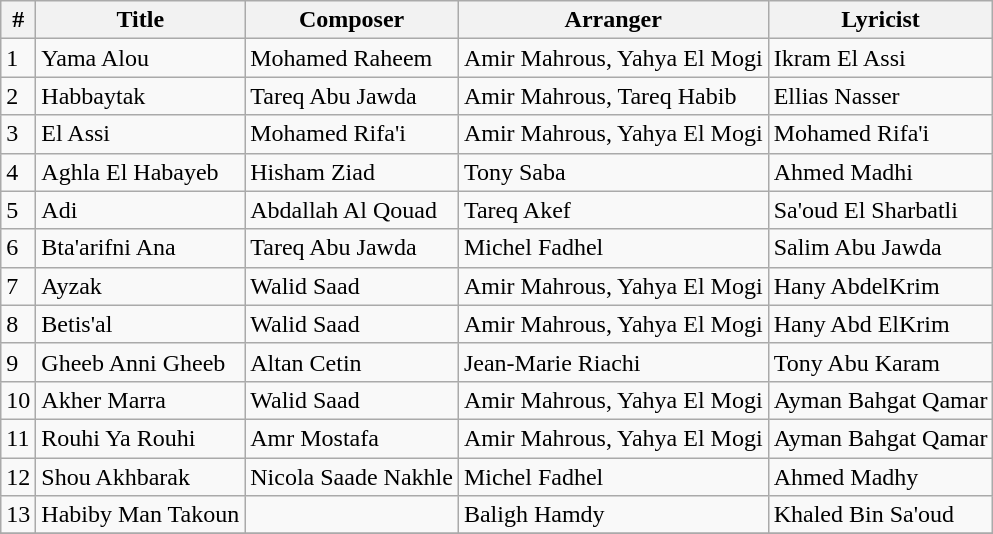<table class="wikitable">
<tr>
<th align="center">#</th>
<th align="center">Title</th>
<th align="center">Composer</th>
<th align="center">Arranger</th>
<th align="center">Lyricist</th>
</tr>
<tr>
<td>1</td>
<td>Yama Alou</td>
<td>Mohamed Raheem</td>
<td>Amir Mahrous, Yahya El Mogi</td>
<td>Ikram El Assi</td>
</tr>
<tr>
<td>2</td>
<td>Habbaytak</td>
<td>Tareq Abu Jawda</td>
<td>Amir Mahrous, Tareq Habib</td>
<td>Ellias Nasser</td>
</tr>
<tr>
<td>3</td>
<td>El Assi</td>
<td>Mohamed Rifa'i</td>
<td>Amir Mahrous, Yahya El Mogi</td>
<td>Mohamed Rifa'i</td>
</tr>
<tr>
<td>4</td>
<td>Aghla El Habayeb</td>
<td>Hisham Ziad</td>
<td>Tony Saba</td>
<td>Ahmed Madhi</td>
</tr>
<tr>
<td>5</td>
<td>Adi</td>
<td>Abdallah Al Qouad</td>
<td>Tareq Akef</td>
<td>Sa'oud El Sharbatli</td>
</tr>
<tr>
<td>6</td>
<td>Bta'arifni Ana</td>
<td>Tareq Abu Jawda</td>
<td>Michel Fadhel</td>
<td>Salim Abu Jawda</td>
</tr>
<tr>
<td>7</td>
<td>Ayzak</td>
<td>Walid Saad</td>
<td>Amir Mahrous, Yahya El Mogi</td>
<td>Hany AbdelKrim</td>
</tr>
<tr>
<td>8</td>
<td>Betis'al</td>
<td>Walid Saad</td>
<td>Amir Mahrous, Yahya El Mogi</td>
<td>Hany Abd ElKrim</td>
</tr>
<tr>
<td>9</td>
<td>Gheeb Anni Gheeb</td>
<td>Altan Cetin</td>
<td>Jean-Marie Riachi</td>
<td>Tony Abu Karam</td>
</tr>
<tr>
<td>10</td>
<td>Akher Marra</td>
<td>Walid Saad</td>
<td>Amir Mahrous, Yahya El Mogi</td>
<td>Ayman Bahgat Qamar</td>
</tr>
<tr>
<td>11</td>
<td>Rouhi Ya Rouhi</td>
<td>Amr Mostafa</td>
<td>Amir Mahrous, Yahya El Mogi</td>
<td>Ayman Bahgat Qamar</td>
</tr>
<tr>
<td>12</td>
<td>Shou Akhbarak</td>
<td>Nicola Saade Nakhle</td>
<td>Michel Fadhel</td>
<td>Ahmed Madhy</td>
</tr>
<tr>
<td>13</td>
<td>Habiby Man Takoun</td>
<td></td>
<td>Baligh Hamdy</td>
<td>Khaled Bin Sa'oud</td>
</tr>
<tr>
</tr>
</table>
